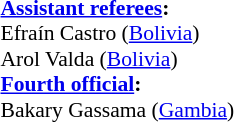<table width=50% style="font-size: 90%">
<tr>
<td><br><strong><a href='#'>Assistant referees</a>:</strong>
<br>Efraín Castro (<a href='#'>Bolivia</a>)
<br>Arol Valda (<a href='#'>Bolivia</a>)
<br><strong><a href='#'>Fourth official</a>:</strong>
<br>Bakary Gassama (<a href='#'>Gambia</a>)</td>
</tr>
</table>
